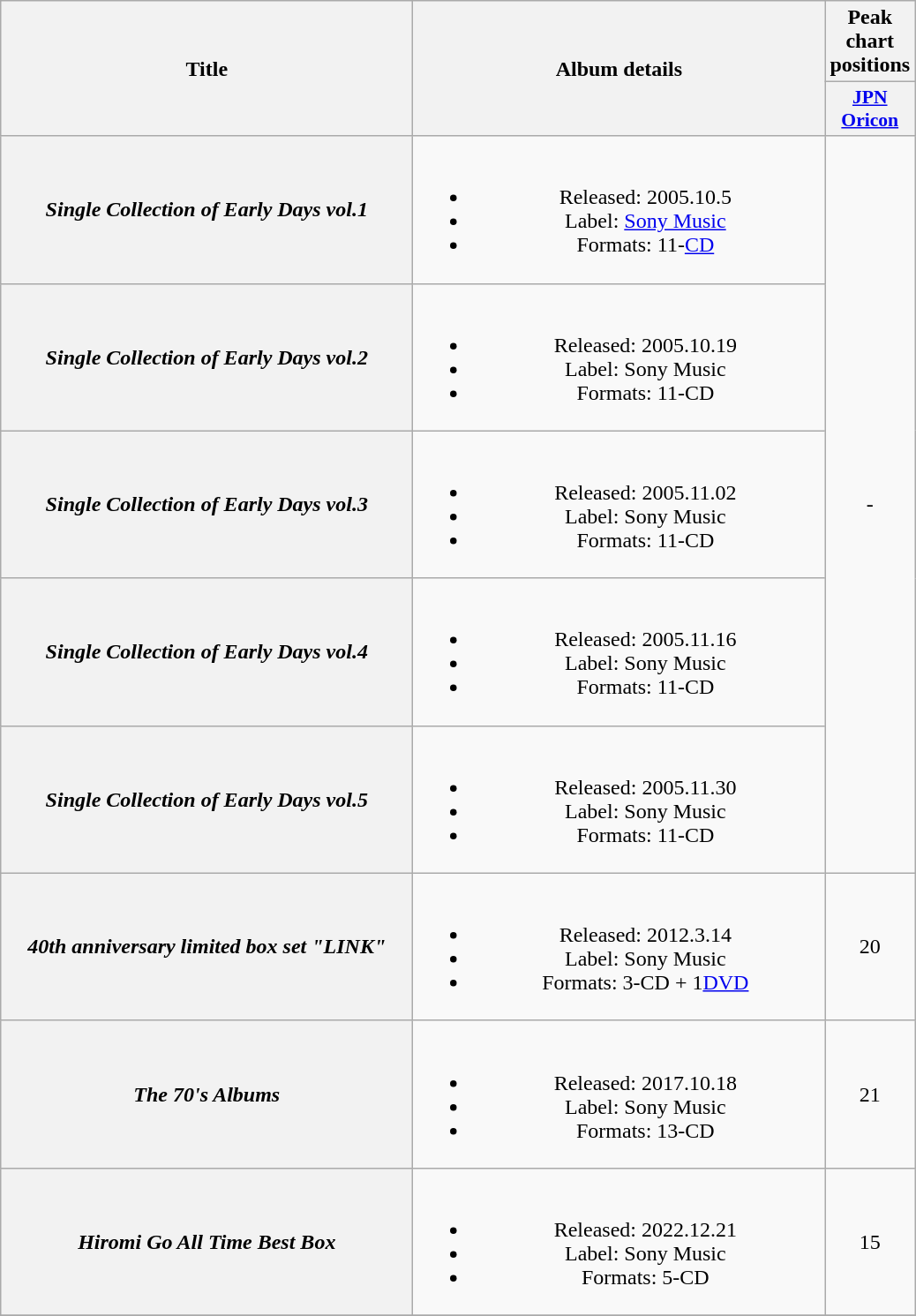<table class="wikitable plainrowheaders" style="text-align:center;">
<tr>
<th scope="col" rowspan="2" style="width:19em;">Title</th>
<th scope="col" rowspan="2" style="width:19em;">Album details</th>
<th scope="col">Peak chart positions</th>
</tr>
<tr>
<th scope="col" style="width:2.9em;font-size:90%;"><a href='#'>JPN<br>Oricon</a><br></th>
</tr>
<tr>
<th scope="row"><em>Single Collection of Early Days vol.1</em></th>
<td><br><ul><li>Released: 2005.10.5</li><li>Label: <a href='#'>Sony Music</a></li><li>Formats: 11-<a href='#'>CD</a></li></ul></td>
<td rowspan="5">-</td>
</tr>
<tr>
<th scope="row"><em>Single Collection of Early Days vol.2</em></th>
<td><br><ul><li>Released: 2005.10.19</li><li>Label: Sony Music</li><li>Formats: 11-CD</li></ul></td>
</tr>
<tr>
<th scope="row"><em>Single Collection of Early Days vol.3</em></th>
<td><br><ul><li>Released: 2005.11.02</li><li>Label: Sony Music</li><li>Formats: 11-CD</li></ul></td>
</tr>
<tr>
<th scope="row"><em>Single Collection of Early Days vol.4</em></th>
<td><br><ul><li>Released: 2005.11.16</li><li>Label: Sony Music</li><li>Formats: 11-CD</li></ul></td>
</tr>
<tr>
<th scope="row"><em>Single Collection of Early Days vol.5</em></th>
<td><br><ul><li>Released: 2005.11.30</li><li>Label: Sony Music</li><li>Formats: 11-CD</li></ul></td>
</tr>
<tr>
<th scope="row"><em>40th anniversary limited box set "LINK"</em></th>
<td><br><ul><li>Released: 2012.3.14</li><li>Label: Sony Music</li><li>Formats: 3-CD + 1<a href='#'>DVD</a></li></ul></td>
<td>20</td>
</tr>
<tr>
<th scope="row"><em>The 70's Albums</em></th>
<td><br><ul><li>Released: 2017.10.18</li><li>Label: Sony Music</li><li>Formats: 13-CD</li></ul></td>
<td>21</td>
</tr>
<tr>
<th scope="row"><em>Hiromi Go All Time Best Box</em></th>
<td><br><ul><li>Released: 2022.12.21</li><li>Label: Sony Music</li><li>Formats: 5-CD</li></ul></td>
<td>15</td>
</tr>
<tr>
</tr>
</table>
